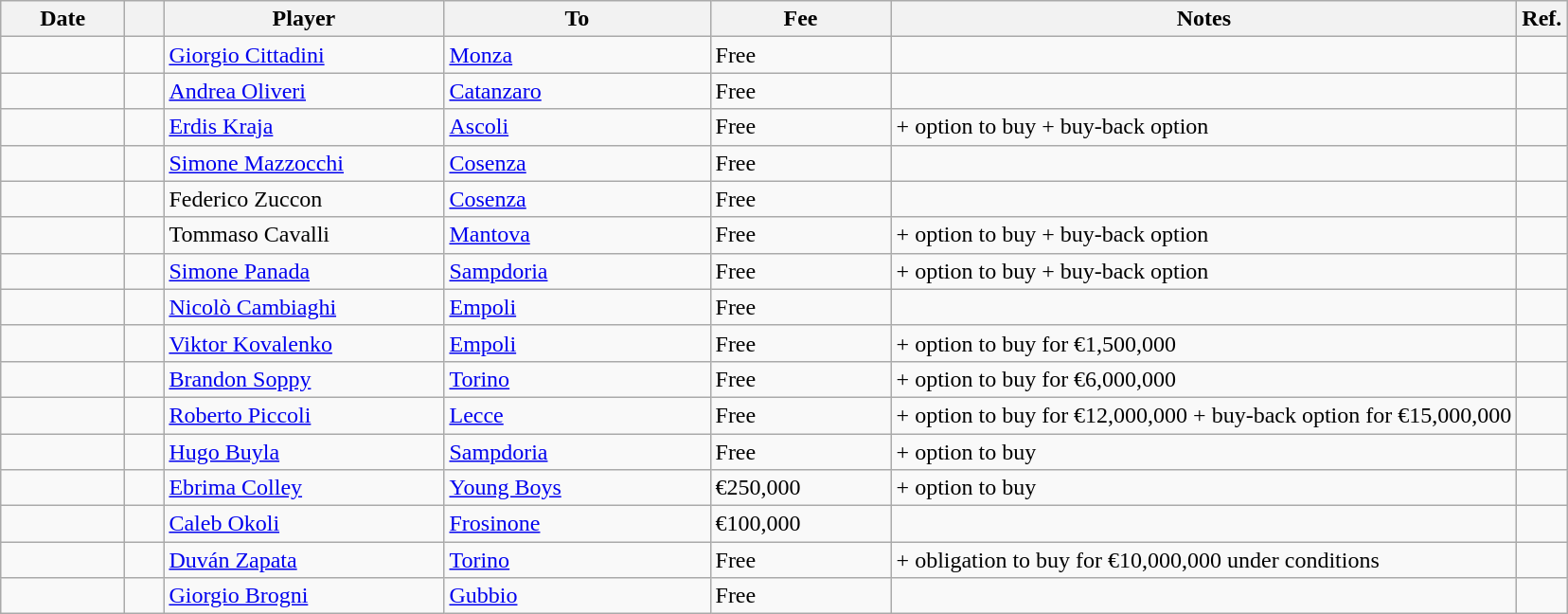<table class="wikitable sortable">
<tr>
<th style="width:80px;">Date</th>
<th style="width:20px;"></th>
<th style="width:190px;">Player</th>
<th style="width:180px;">To</th>
<th style="width:120px;" class="unsortable">Fee</th>
<th>Notes</th>
<th style="width:20px;" class="unsortable">Ref.</th>
</tr>
<tr>
<td></td>
<td></td>
<td> <a href='#'>Giorgio Cittadini</a></td>
<td> <a href='#'>Monza</a></td>
<td>Free</td>
<td></td>
<td></td>
</tr>
<tr>
<td></td>
<td></td>
<td> <a href='#'>Andrea Oliveri</a></td>
<td> <a href='#'>Catanzaro</a></td>
<td>Free</td>
<td></td>
<td></td>
</tr>
<tr>
<td></td>
<td></td>
<td> <a href='#'>Erdis Kraja</a></td>
<td> <a href='#'>Ascoli</a></td>
<td>Free</td>
<td>+ option to buy + buy-back option</td>
<td></td>
</tr>
<tr>
<td></td>
<td></td>
<td> <a href='#'>Simone Mazzocchi</a></td>
<td> <a href='#'>Cosenza</a></td>
<td>Free</td>
<td></td>
<td></td>
</tr>
<tr>
<td></td>
<td></td>
<td> Federico Zuccon</td>
<td> <a href='#'>Cosenza</a></td>
<td>Free</td>
<td></td>
<td></td>
</tr>
<tr>
<td></td>
<td></td>
<td> Tommaso Cavalli</td>
<td> <a href='#'>Mantova</a></td>
<td>Free</td>
<td>+ option to buy + buy-back option</td>
<td></td>
</tr>
<tr>
<td></td>
<td></td>
<td> <a href='#'>Simone Panada</a></td>
<td> <a href='#'>Sampdoria</a></td>
<td>Free</td>
<td>+ option to buy + buy-back option</td>
<td></td>
</tr>
<tr>
<td></td>
<td></td>
<td> <a href='#'>Nicolò Cambiaghi</a></td>
<td> <a href='#'>Empoli</a></td>
<td>Free</td>
<td></td>
<td></td>
</tr>
<tr>
<td></td>
<td></td>
<td> <a href='#'>Viktor Kovalenko</a></td>
<td> <a href='#'>Empoli</a></td>
<td>Free</td>
<td>+ option to buy for €1,500,000</td>
<td></td>
</tr>
<tr>
<td></td>
<td></td>
<td> <a href='#'>Brandon Soppy</a></td>
<td> <a href='#'>Torino</a></td>
<td>Free</td>
<td>+ option to buy for €6,000,000</td>
<td></td>
</tr>
<tr>
<td></td>
<td></td>
<td> <a href='#'>Roberto Piccoli</a></td>
<td> <a href='#'>Lecce</a></td>
<td>Free</td>
<td>+ option to buy for €12,000,000 + buy-back option for €15,000,000</td>
<td></td>
</tr>
<tr>
<td></td>
<td></td>
<td> <a href='#'>Hugo Buyla</a></td>
<td> <a href='#'>Sampdoria</a></td>
<td>Free</td>
<td>+ option to buy</td>
<td></td>
</tr>
<tr>
<td></td>
<td></td>
<td> <a href='#'>Ebrima Colley</a></td>
<td> <a href='#'>Young Boys</a></td>
<td>€250,000</td>
<td>+ option to buy</td>
<td></td>
</tr>
<tr>
<td></td>
<td></td>
<td> <a href='#'>Caleb Okoli</a></td>
<td> <a href='#'>Frosinone</a></td>
<td>€100,000</td>
<td></td>
<td></td>
</tr>
<tr>
<td></td>
<td></td>
<td> <a href='#'>Duván Zapata</a></td>
<td> <a href='#'>Torino</a></td>
<td>Free</td>
<td>+ obligation to buy for €10,000,000 under conditions</td>
<td></td>
</tr>
<tr>
<td></td>
<td></td>
<td> <a href='#'>Giorgio Brogni</a></td>
<td> <a href='#'>Gubbio</a></td>
<td>Free</td>
<td></td>
<td></td>
</tr>
</table>
